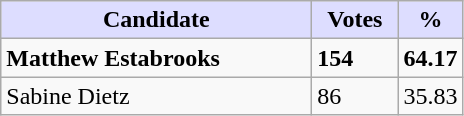<table class="wikitable">
<tr>
<th style="background:#ddf; width:200px;">Candidate</th>
<th style="background:#ddf; width:50px;">Votes</th>
<th style="background:#ddf; width:30px;">%</th>
</tr>
<tr>
<td><strong>Matthew Estabrooks</strong></td>
<td><strong>154</strong></td>
<td><strong>64.17</strong></td>
</tr>
<tr>
<td>Sabine Dietz</td>
<td>86</td>
<td>35.83</td>
</tr>
</table>
